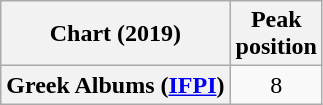<table class="wikitable plainrowheaders" style="text-align:center">
<tr>
<th scope="col">Chart (2019)</th>
<th scope="col">Peak<br>position</th>
</tr>
<tr>
<th scope="row">Greek Albums (<a href='#'>IFPI</a>)</th>
<td>8</td>
</tr>
</table>
